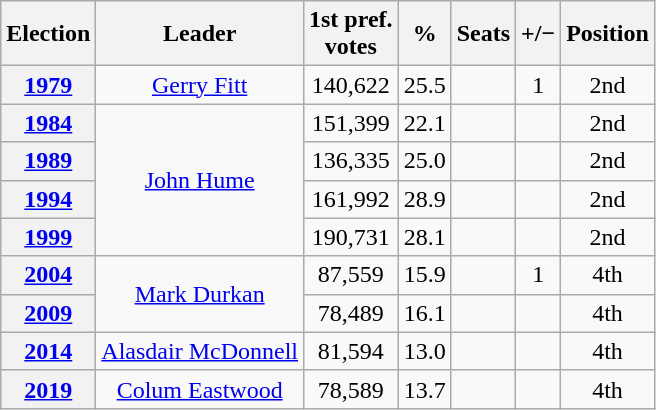<table class="wikitable" style=text-align:center; font-size:97%;">
<tr>
<th>Election</th>
<th>Leader</th>
<th>1st pref. <br>votes</th>
<th>%</th>
<th>Seats</th>
<th>+/−</th>
<th>Position</th>
</tr>
<tr>
<th><a href='#'>1979</a></th>
<td><a href='#'>Gerry Fitt</a></td>
<td>140,622</td>
<td>25.5</td>
<td></td>
<td> 1</td>
<td> 2nd</td>
</tr>
<tr>
<th><a href='#'>1984</a></th>
<td rowspan="4"><a href='#'>John Hume</a></td>
<td>151,399</td>
<td>22.1</td>
<td></td>
<td></td>
<td> 2nd</td>
</tr>
<tr>
<th><a href='#'>1989</a></th>
<td>136,335</td>
<td>25.0</td>
<td></td>
<td></td>
<td> 2nd</td>
</tr>
<tr>
<th><a href='#'>1994</a></th>
<td>161,992</td>
<td>28.9</td>
<td></td>
<td></td>
<td> 2nd</td>
</tr>
<tr>
<th><a href='#'>1999</a></th>
<td>190,731</td>
<td>28.1</td>
<td></td>
<td></td>
<td> 2nd</td>
</tr>
<tr>
<th><a href='#'>2004</a></th>
<td rowspan="2"><a href='#'>Mark Durkan</a></td>
<td>87,559</td>
<td>15.9</td>
<td></td>
<td> 1</td>
<td> 4th</td>
</tr>
<tr>
<th><a href='#'>2009</a></th>
<td>78,489</td>
<td>16.1</td>
<td></td>
<td></td>
<td> 4th</td>
</tr>
<tr>
<th><a href='#'>2014</a></th>
<td><a href='#'>Alasdair McDonnell</a></td>
<td>81,594</td>
<td>13.0</td>
<td></td>
<td></td>
<td> 4th</td>
</tr>
<tr>
<th><a href='#'>2019</a></th>
<td><a href='#'>Colum Eastwood</a></td>
<td>78,589</td>
<td>13.7</td>
<td></td>
<td></td>
<td> 4th</td>
</tr>
</table>
